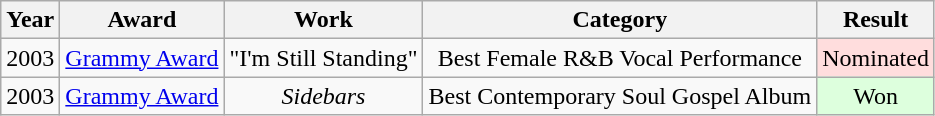<table class="wikitable" border="1">
<tr align=center>
<th>Year</th>
<th>Award</th>
<th>Work</th>
<th>Category</th>
<th>Result</th>
</tr>
<tr align=center>
<td>2003</td>
<td><a href='#'>Grammy Award</a></td>
<td>"I'm Still Standing"</td>
<td>Best Female R&B Vocal Performance</td>
<td style="background: #ffdddd">Nominated</td>
</tr>
<tr align=center>
<td>2003</td>
<td><a href='#'>Grammy Award</a></td>
<td><em>Sidebars</em></td>
<td>Best Contemporary Soul Gospel Album</td>
<td style="background:#ddffdd">Won</td>
</tr>
</table>
